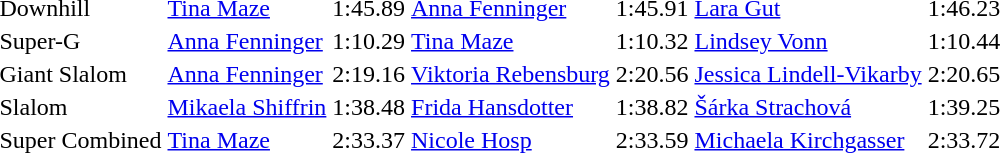<table>
<tr>
<td>Downhill<br></td>
<td><a href='#'>Tina Maze</a><br></td>
<td>1:45.89</td>
<td><a href='#'>Anna Fenninger</a><br></td>
<td>1:45.91</td>
<td><a href='#'>Lara Gut</a><br></td>
<td>1:46.23</td>
</tr>
<tr>
<td>Super-G<br></td>
<td><a href='#'>Anna Fenninger</a><br></td>
<td>1:10.29</td>
<td><a href='#'>Tina Maze</a><br></td>
<td>1:10.32</td>
<td><a href='#'>Lindsey Vonn</a><br></td>
<td>1:10.44</td>
</tr>
<tr>
<td>Giant Slalom<br></td>
<td><a href='#'>Anna Fenninger</a><br></td>
<td>2:19.16</td>
<td><a href='#'>Viktoria Rebensburg</a><br></td>
<td>2:20.56</td>
<td><a href='#'>Jessica Lindell-Vikarby</a><br></td>
<td>2:20.65</td>
</tr>
<tr>
<td>Slalom<br></td>
<td><a href='#'>Mikaela Shiffrin</a><br></td>
<td>1:38.48</td>
<td><a href='#'>Frida Hansdotter</a><br></td>
<td>1:38.82</td>
<td><a href='#'>Šárka Strachová</a><br></td>
<td>1:39.25</td>
</tr>
<tr>
<td>Super Combined<br></td>
<td><a href='#'>Tina Maze</a><br></td>
<td>2:33.37</td>
<td><a href='#'>Nicole Hosp</a><br></td>
<td>2:33.59</td>
<td><a href='#'>Michaela Kirchgasser</a><br></td>
<td>2:33.72</td>
</tr>
</table>
